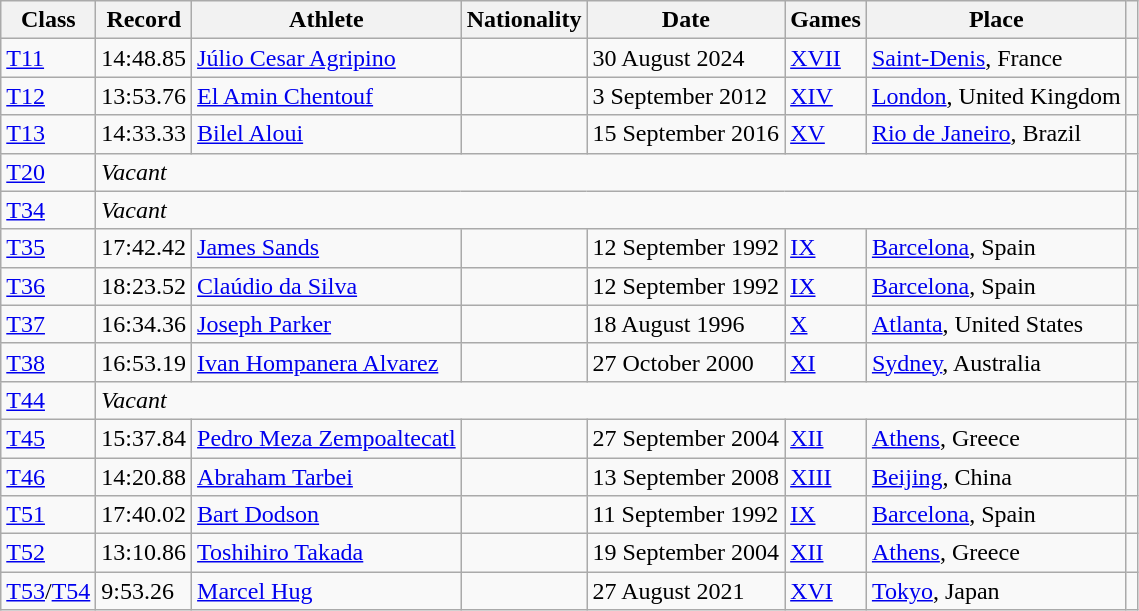<table class="wikitable">
<tr>
<th>Class</th>
<th>Record</th>
<th>Athlete</th>
<th>Nationality</th>
<th>Date</th>
<th>Games</th>
<th>Place</th>
<th></th>
</tr>
<tr>
<td><a href='#'>T11</a></td>
<td>14:48.85</td>
<td><a href='#'>Júlio Cesar Agripino</a></td>
<td></td>
<td>30 August 2024</td>
<td><a href='#'>XVII</a></td>
<td><a href='#'>Saint-Denis</a>, France</td>
<td></td>
</tr>
<tr>
<td><a href='#'>T12</a></td>
<td>13:53.76</td>
<td><a href='#'>El Amin Chentouf</a></td>
<td></td>
<td>3 September 2012</td>
<td><a href='#'>XIV</a></td>
<td><a href='#'>London</a>, United Kingdom</td>
<td></td>
</tr>
<tr>
<td><a href='#'>T13</a></td>
<td>14:33.33</td>
<td><a href='#'>Bilel Aloui</a></td>
<td></td>
<td>15 September 2016</td>
<td><a href='#'>XV</a></td>
<td><a href='#'>Rio de Janeiro</a>, Brazil</td>
<td></td>
</tr>
<tr>
<td><a href='#'>T20</a></td>
<td colspan="6"><em>Vacant</em></td>
<td></td>
</tr>
<tr>
<td><a href='#'>T34</a></td>
<td colspan="6"><em>Vacant</em></td>
<td></td>
</tr>
<tr>
<td><a href='#'>T35</a></td>
<td>17:42.42</td>
<td><a href='#'>James Sands</a></td>
<td></td>
<td>12 September 1992</td>
<td><a href='#'>IX</a></td>
<td><a href='#'>Barcelona</a>, Spain</td>
<td></td>
</tr>
<tr>
<td><a href='#'>T36</a></td>
<td>18:23.52</td>
<td><a href='#'>Claúdio da Silva</a></td>
<td></td>
<td>12 September 1992</td>
<td><a href='#'>IX</a></td>
<td><a href='#'>Barcelona</a>, Spain</td>
<td></td>
</tr>
<tr>
<td><a href='#'>T37</a></td>
<td>16:34.36</td>
<td><a href='#'>Joseph Parker</a></td>
<td></td>
<td>18 August 1996</td>
<td><a href='#'>X</a></td>
<td><a href='#'>Atlanta</a>, United States</td>
<td></td>
</tr>
<tr>
<td><a href='#'>T38</a></td>
<td>16:53.19</td>
<td><a href='#'>Ivan Hompanera Alvarez</a></td>
<td></td>
<td>27 October 2000</td>
<td><a href='#'>XI</a></td>
<td><a href='#'>Sydney</a>, Australia</td>
<td></td>
</tr>
<tr>
<td><a href='#'>T44</a></td>
<td colspan="6"><em>Vacant</em></td>
<td></td>
</tr>
<tr>
<td><a href='#'>T45</a></td>
<td>15:37.84</td>
<td><a href='#'>Pedro Meza Zempoaltecatl</a></td>
<td></td>
<td>27 September 2004</td>
<td><a href='#'>XII</a></td>
<td><a href='#'>Athens</a>, Greece</td>
<td></td>
</tr>
<tr>
<td><a href='#'>T46</a></td>
<td>14:20.88</td>
<td><a href='#'>Abraham Tarbei</a></td>
<td></td>
<td>13 September 2008</td>
<td><a href='#'>XIII</a></td>
<td><a href='#'>Beijing</a>, China</td>
<td></td>
</tr>
<tr>
<td><a href='#'>T51</a></td>
<td>17:40.02</td>
<td><a href='#'>Bart Dodson</a></td>
<td></td>
<td>11 September 1992</td>
<td><a href='#'>IX</a></td>
<td><a href='#'>Barcelona</a>, Spain</td>
<td></td>
</tr>
<tr>
<td><a href='#'>T52</a></td>
<td>13:10.86</td>
<td><a href='#'>Toshihiro Takada</a></td>
<td></td>
<td>19 September 2004</td>
<td><a href='#'>XII</a></td>
<td><a href='#'>Athens</a>, Greece</td>
<td></td>
</tr>
<tr>
<td><a href='#'>T53</a>/<a href='#'>T54</a></td>
<td>9:53.26</td>
<td><a href='#'>Marcel Hug</a></td>
<td></td>
<td>27 August 2021</td>
<td><a href='#'>XVI</a></td>
<td><a href='#'>Tokyo</a>, Japan</td>
<td></td>
</tr>
</table>
